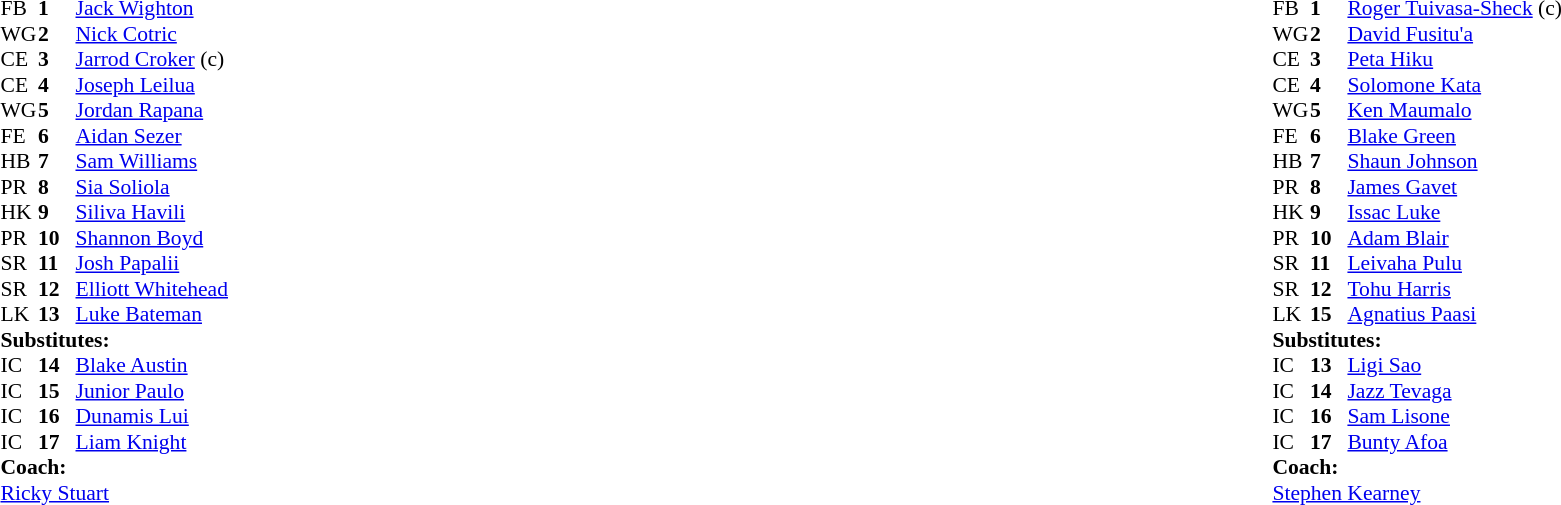<table width="100%" class="mw-collapsible mw-collapsed">
<tr>
<td valign="top" width="50%"><br><table cellspacing="0" cellpadding="0" style="font-size: 90%">
<tr>
<th width="25"></th>
<th width="25"></th>
</tr>
<tr>
<td>FB</td>
<td><strong>1</strong></td>
<td><a href='#'>Jack Wighton</a></td>
</tr>
<tr>
<td>WG</td>
<td><strong>2</strong></td>
<td><a href='#'>Nick Cotric</a></td>
</tr>
<tr>
<td>CE</td>
<td><strong>3</strong></td>
<td><a href='#'>Jarrod Croker</a> (c)</td>
</tr>
<tr>
<td>CE</td>
<td><strong>4</strong></td>
<td><a href='#'>Joseph Leilua</a></td>
</tr>
<tr>
<td>WG</td>
<td><strong>5</strong></td>
<td><a href='#'>Jordan Rapana</a></td>
</tr>
<tr>
<td>FE</td>
<td><strong>6</strong></td>
<td><a href='#'>Aidan Sezer</a></td>
</tr>
<tr>
<td>HB</td>
<td><strong>7</strong></td>
<td><a href='#'>Sam Williams</a></td>
</tr>
<tr>
<td>PR</td>
<td><strong>8</strong></td>
<td><a href='#'>Sia Soliola</a></td>
</tr>
<tr>
<td>HK</td>
<td><strong>9</strong></td>
<td><a href='#'>Siliva Havili</a></td>
</tr>
<tr>
<td>PR</td>
<td><strong>10</strong></td>
<td><a href='#'>Shannon Boyd</a></td>
</tr>
<tr>
<td>SR</td>
<td><strong>11</strong></td>
<td><a href='#'>Josh Papalii</a></td>
</tr>
<tr>
<td>SR</td>
<td><strong>12</strong></td>
<td><a href='#'>Elliott Whitehead</a></td>
</tr>
<tr>
<td>LK</td>
<td><strong>13</strong></td>
<td><a href='#'>Luke Bateman</a></td>
</tr>
<tr>
<td colspan="3"><strong>Substitutes:</strong></td>
</tr>
<tr>
<td>IC</td>
<td><strong>14</strong></td>
<td><a href='#'>Blake Austin</a></td>
</tr>
<tr>
<td>IC</td>
<td><strong>15</strong></td>
<td><a href='#'>Junior Paulo</a></td>
</tr>
<tr>
<td>IC</td>
<td><strong>16</strong></td>
<td><a href='#'>Dunamis Lui</a></td>
</tr>
<tr>
<td>IC</td>
<td><strong>17</strong></td>
<td><a href='#'>Liam Knight</a></td>
</tr>
<tr>
<td colspan="3"><strong>Coach:</strong></td>
</tr>
<tr>
<td colspan="4"><a href='#'>Ricky Stuart</a></td>
</tr>
</table>
</td>
<td valign="top" width="50%"><br><table cellspacing="0" cellpadding="0" align="center" style="font-size: 90%">
<tr>
<th width="25"></th>
<th width="25"></th>
</tr>
<tr>
<td>FB</td>
<td><strong>1</strong></td>
<td><a href='#'>Roger Tuivasa-Sheck</a> (c)</td>
</tr>
<tr>
<td>WG</td>
<td><strong>2</strong></td>
<td><a href='#'>David Fusitu'a</a></td>
</tr>
<tr>
<td>CE</td>
<td><strong>3</strong></td>
<td><a href='#'>Peta Hiku</a></td>
</tr>
<tr>
<td>CE</td>
<td><strong>4</strong></td>
<td><a href='#'>Solomone Kata</a></td>
</tr>
<tr>
<td>WG</td>
<td><strong>5</strong></td>
<td><a href='#'>Ken Maumalo</a></td>
</tr>
<tr>
<td>FE</td>
<td><strong>6</strong></td>
<td><a href='#'>Blake Green</a></td>
</tr>
<tr>
<td>HB</td>
<td><strong>7</strong></td>
<td><a href='#'>Shaun Johnson</a></td>
</tr>
<tr>
<td>PR</td>
<td><strong>8</strong></td>
<td><a href='#'>James Gavet</a></td>
</tr>
<tr>
<td>HK</td>
<td><strong>9</strong></td>
<td><a href='#'>Issac Luke</a></td>
</tr>
<tr>
<td>PR</td>
<td><strong>10</strong></td>
<td><a href='#'>Adam Blair</a></td>
</tr>
<tr>
<td>SR</td>
<td><strong>11</strong></td>
<td><a href='#'>Leivaha Pulu</a></td>
</tr>
<tr>
<td>SR</td>
<td><strong>12</strong></td>
<td><a href='#'>Tohu Harris</a></td>
</tr>
<tr>
<td>LK</td>
<td><strong>15</strong></td>
<td><a href='#'>Agnatius Paasi</a></td>
</tr>
<tr>
<td colspan="3"><strong>Substitutes:</strong></td>
</tr>
<tr>
<td>IC</td>
<td><strong>13</strong></td>
<td><a href='#'>Ligi Sao</a></td>
</tr>
<tr>
<td>IC</td>
<td><strong>14</strong></td>
<td><a href='#'>Jazz Tevaga</a></td>
</tr>
<tr>
<td>IC</td>
<td><strong>16</strong></td>
<td><a href='#'>Sam Lisone</a></td>
</tr>
<tr>
<td>IC</td>
<td><strong>17</strong></td>
<td><a href='#'>Bunty Afoa</a></td>
</tr>
<tr>
<td colspan="3"><strong>Coach:</strong></td>
</tr>
<tr>
<td colspan="4"><a href='#'>Stephen Kearney</a></td>
</tr>
</table>
</td>
</tr>
</table>
